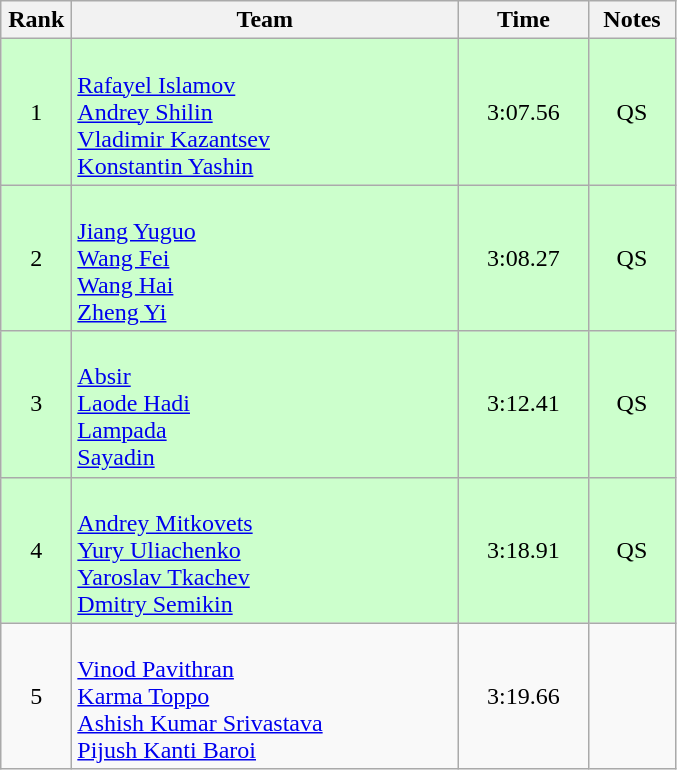<table class=wikitable style="text-align:center">
<tr>
<th width=40>Rank</th>
<th width=250>Team</th>
<th width=80>Time</th>
<th width=50>Notes</th>
</tr>
<tr bgcolor="ccffcc">
<td>1</td>
<td align=left><br><a href='#'>Rafayel Islamov</a><br><a href='#'>Andrey Shilin</a><br><a href='#'>Vladimir Kazantsev</a><br><a href='#'>Konstantin Yashin</a></td>
<td>3:07.56</td>
<td>QS</td>
</tr>
<tr bgcolor="ccffcc">
<td>2</td>
<td align=left><br><a href='#'>Jiang Yuguo</a><br><a href='#'>Wang Fei</a><br><a href='#'>Wang Hai</a><br><a href='#'>Zheng Yi</a></td>
<td>3:08.27</td>
<td>QS</td>
</tr>
<tr bgcolor="ccffcc">
<td>3</td>
<td align=left><br><a href='#'>Absir</a><br><a href='#'>Laode Hadi</a><br><a href='#'>Lampada</a><br><a href='#'>Sayadin</a></td>
<td>3:12.41</td>
<td>QS</td>
</tr>
<tr bgcolor="ccffcc">
<td>4</td>
<td align=left><br><a href='#'>Andrey Mitkovets</a><br><a href='#'>Yury Uliachenko</a><br><a href='#'>Yaroslav Tkachev</a><br><a href='#'>Dmitry Semikin</a></td>
<td>3:18.91</td>
<td>QS</td>
</tr>
<tr>
<td>5</td>
<td align=left><br><a href='#'>Vinod Pavithran</a><br><a href='#'>Karma Toppo</a><br><a href='#'>Ashish Kumar Srivastava</a><br><a href='#'>Pijush Kanti Baroi</a></td>
<td>3:19.66</td>
<td></td>
</tr>
</table>
